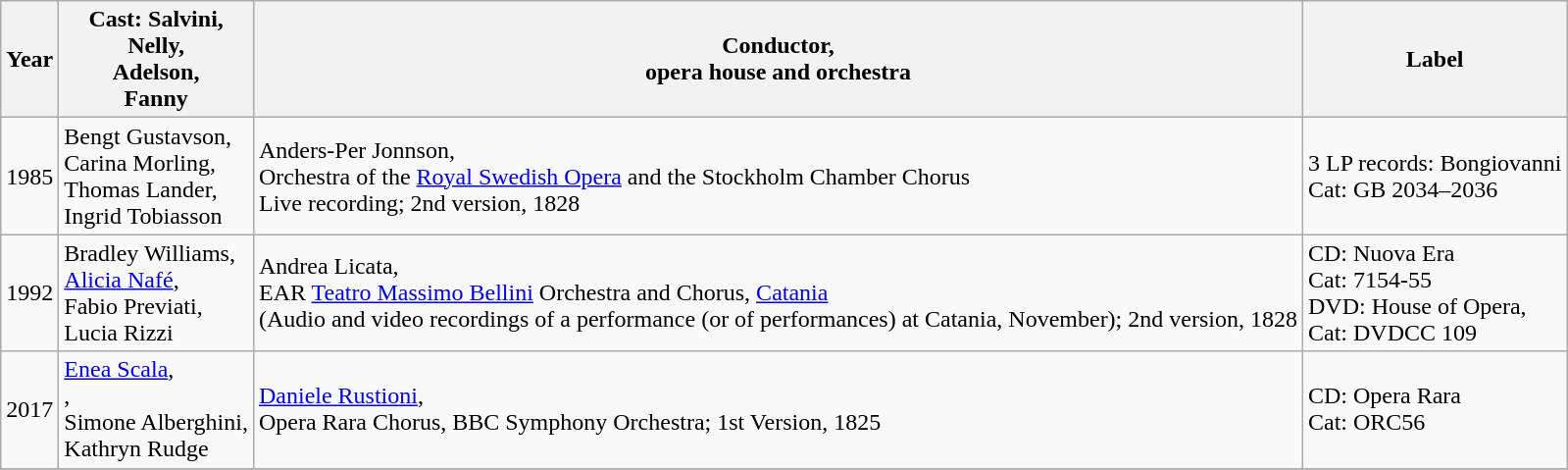<table class="wikitable">
<tr>
<th>Year</th>
<th>Cast: Salvini,<br>Nelly,<br>Adelson,<br>Fanny</th>
<th>Conductor,<br>opera house and orchestra</th>
<th>Label</th>
</tr>
<tr>
<td>1985</td>
<td>Bengt Gustavson,<br>Carina Morling,<br>Thomas Lander,<br>Ingrid Tobiasson</td>
<td>Anders-Per Jonnson,<br>Orchestra of the <a href='#'>Royal Swedish Opera</a> and the Stockholm Chamber Chorus<br>Live recording; 2nd version, 1828</td>
<td>3 LP records: Bongiovanni <br>Cat: GB 2034–2036</td>
</tr>
<tr>
<td>1992</td>
<td>Bradley Williams,<br><a href='#'>Alicia Nafé</a>,<br>Fabio Previati,<br>Lucia Rizzi</td>
<td>Andrea Licata,<br> EAR <a href='#'>Teatro Massimo Bellini</a> Orchestra and Chorus, <a href='#'>Catania</a><br>(Audio and video recordings of a performance (or of performances) at Catania, November); 2nd version, 1828</td>
<td>CD: Nuova Era<br>Cat: 7154-55<br>DVD: House of Opera,<br>Cat: DVDCC 109</td>
</tr>
<tr>
<td>2017</td>
<td><a href='#'>Enea Scala</a>,<br>,<br>Simone Alberghini,<br>Kathryn Rudge</td>
<td><a href='#'>Daniele Rustioni</a>,<br>Opera Rara Chorus, BBC Symphony Orchestra; 1st Version, 1825</td>
<td>CD: Opera Rara<br>Cat: ORC56</td>
</tr>
<tr>
</tr>
</table>
